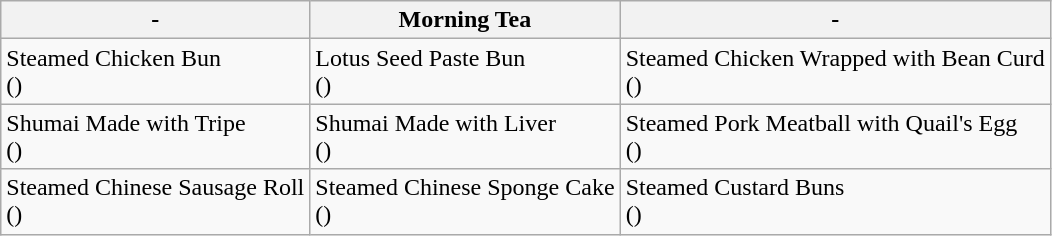<table class="wikitable">
<tr>
<th>-</th>
<th>Morning Tea</th>
<th>-</th>
</tr>
<tr>
<td>Steamed Chicken Bun<br>()</td>
<td>Lotus Seed Paste Bun<br>()</td>
<td>Steamed Chicken Wrapped with Bean Curd<br>()</td>
</tr>
<tr>
<td>Shumai Made with Tripe<br>()</td>
<td>Shumai Made with Liver<br>()</td>
<td>Steamed Pork Meatball with Quail's Egg<br>()</td>
</tr>
<tr>
<td>Steamed Chinese Sausage Roll<br>()</td>
<td>Steamed Chinese Sponge Cake<br>()</td>
<td>Steamed Custard Buns<br>()</td>
</tr>
</table>
